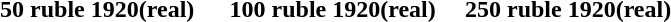<table class="graytable">
<tr>
<td align="center" width="30%"></td>
<td align="center" width="30%"></td>
<td align="center" width="30%"></td>
</tr>
<tr>
<td></td>
<td></td>
<td></td>
</tr>
<tr align=center>
<td><strong>50 ruble   1920(real)</strong></td>
<td><strong>100 ruble  1920(real)</strong></td>
<td><strong>250 ruble  1920(real)</strong></td>
</tr>
</table>
